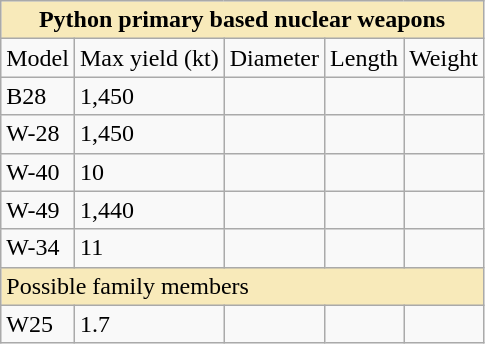<table class="wikitable" style="border-collapse: collapse;">
<tr>
<th style="background-color: #F8EABA;" colspan="5">Python primary based nuclear weapons</th>
</tr>
<tr>
<td>Model</td>
<td>Max yield (kt)</td>
<td>Diameter</td>
<td>Length</td>
<td>Weight</td>
</tr>
<tr>
<td>B28</td>
<td>1,450</td>
<td></td>
<td></td>
<td></td>
</tr>
<tr>
<td>W-28</td>
<td>1,450</td>
<td></td>
<td></td>
<td></td>
</tr>
<tr>
<td>W-40</td>
<td>10</td>
<td></td>
<td></td>
<td></td>
</tr>
<tr>
<td>W-49</td>
<td>1,440</td>
<td></td>
<td></td>
<td></td>
</tr>
<tr>
<td>W-34</td>
<td>11</td>
<td></td>
<td></td>
<td></td>
</tr>
<tr>
<td !  style="background-color: #F8EABA;" colspan="5">Possible family members</td>
</tr>
<tr>
<td>W25</td>
<td>1.7</td>
<td></td>
<td></td>
<td></td>
</tr>
</table>
